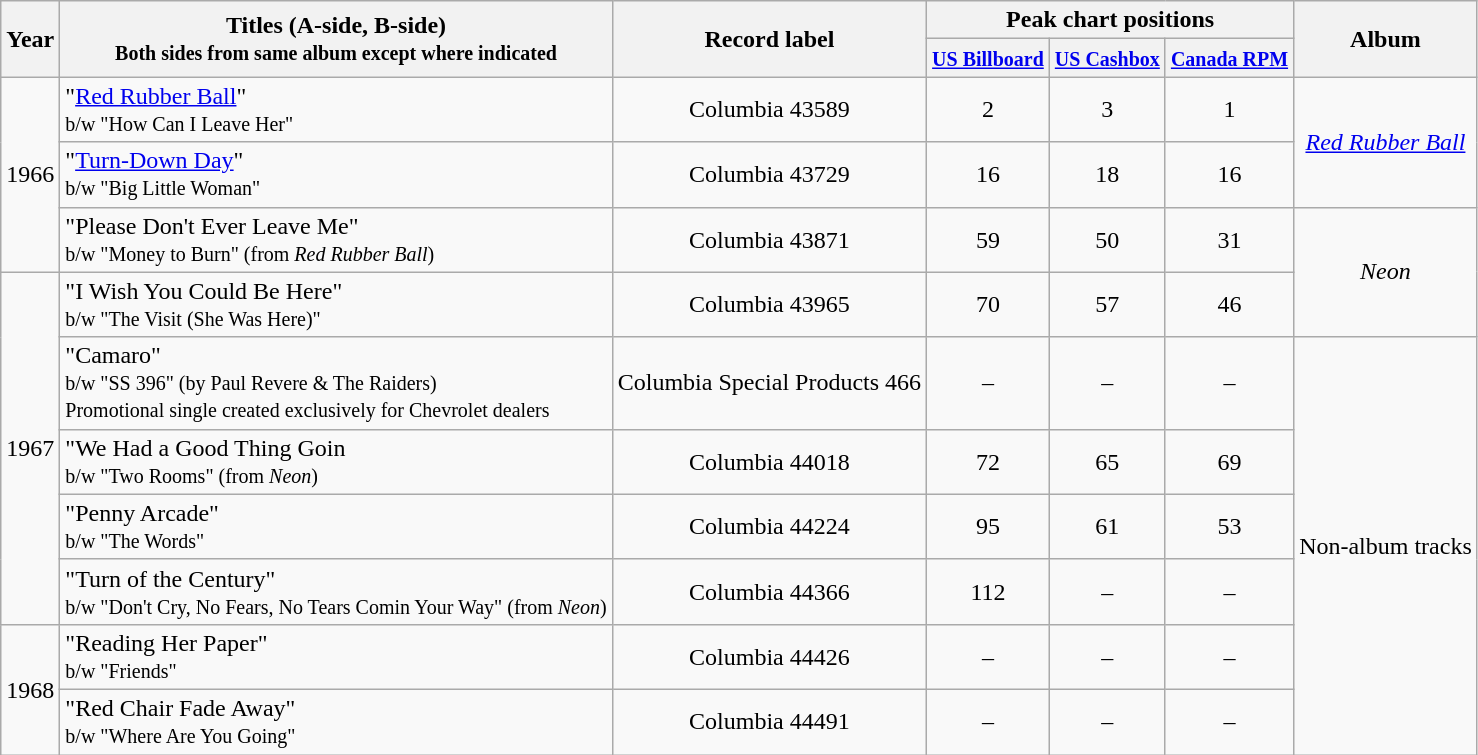<table class="wikitable" style=text-align:center;>
<tr>
<th rowspan="2">Year</th>
<th rowspan="2">Titles (A-side, B-side)<br><small>Both sides from same album except where indicated</small></th>
<th rowspan="2">Record label</th>
<th colspan="3">Peak chart positions</th>
<th rowspan="2">Album</th>
</tr>
<tr>
<th style="text-align:center;"><small><a href='#'>US Billboard</a></small></th>
<th style="text-align:center;"><small><a href='#'>US Cashbox</a></small></th>
<th style="text-align:center;"><small><a href='#'>Canada RPM</a></small></th>
</tr>
<tr>
<td rowspan="3">1966</td>
<td style="text-align:left;">"<a href='#'>Red Rubber Ball</a>"<br><small>b/w "How Can I Leave Her"</small></td>
<td style="text-align:center;">Columbia 43589</td>
<td style="text-align:center;">2</td>
<td style="text-align:center;">3</td>
<td style="text-align:center;">1</td>
<td style="text-align:center;" rowspan=2><em><a href='#'>Red Rubber Ball</a></em></td>
</tr>
<tr>
<td style="text-align:left;">"<a href='#'>Turn-Down Day</a>"<br><small>b/w "Big Little Woman"</small></td>
<td style="text-align:center;">Columbia 43729</td>
<td style="text-align:center;">16</td>
<td style="text-align:center;">18</td>
<td style="text-align:center;">16</td>
</tr>
<tr>
<td style="text-align:left;">"Please Don't Ever Leave Me"<br><small>b/w "Money to Burn" (from <em>Red Rubber Ball</em>)</small></td>
<td style="text-align:center;">Columbia 43871</td>
<td style="text-align:center;">59</td>
<td style="text-align:center;">50</td>
<td style="text-align:center;">31</td>
<td style="text-align:center;" rowspan=2><em>Neon</em></td>
</tr>
<tr>
<td rowspan="5">1967</td>
<td style="text-align:left;">"I Wish You Could Be Here"<br><small>b/w "The Visit (She Was Here)"</small></td>
<td style="text-align:center;">Columbia 43965</td>
<td style="text-align:center;">70</td>
<td style="text-align:center;">57</td>
<td style="text-align:center;">46</td>
</tr>
<tr>
<td style="text-align:left;">"Camaro"<br><small>b/w "SS 396" (by Paul Revere & The Raiders)<br>Promotional single created exclusively for Chevrolet dealers</small></td>
<td style="text-align:center;">Columbia Special Products 466</td>
<td style="text-align:center;">–</td>
<td style="text-align:center;">–</td>
<td style="text-align:center;">–</td>
<td rowspan="6">Non-album tracks</td>
</tr>
<tr>
<td style="text-align:left;">"We Had a Good Thing Goin<br><small>b/w "Two Rooms" (from <em>Neon</em>)</small></td>
<td style="text-align:center;">Columbia 44018</td>
<td style="text-align:center;">72</td>
<td style="text-align:center;">65</td>
<td style="text-align:center;">69</td>
</tr>
<tr>
<td style="text-align:left;">"Penny Arcade"<br><small>b/w "The Words"</small></td>
<td style="text-align:center;">Columbia 44224</td>
<td style="text-align:center;">95</td>
<td style="text-align:center;">61</td>
<td style="text-align:center;">53</td>
</tr>
<tr>
<td style="text-align:left;">"Turn of the Century"<br><small>b/w "Don't Cry, No Fears, No Tears Comin Your Way" (from <em>Neon</em>)</small></td>
<td style="text-align:center;">Columbia 44366</td>
<td style="text-align:center;">112</td>
<td style="text-align:center;">–</td>
<td style="text-align:center;">–</td>
</tr>
<tr>
<td rowspan="2">1968</td>
<td style="text-align:left;">"Reading Her Paper"<br><small>b/w "Friends"</small></td>
<td style="text-align:center;">Columbia 44426</td>
<td style="text-align:center;">–</td>
<td style="text-align:center;">–</td>
<td style="text-align:center;">–</td>
</tr>
<tr>
<td style="text-align:left;">"Red Chair Fade Away"<br><small>b/w "Where Are You Going"</small></td>
<td style="text-align:center;">Columbia 44491</td>
<td style="text-align:center;">–</td>
<td style="text-align:center;">–</td>
<td style="text-align:center;">–</td>
</tr>
</table>
